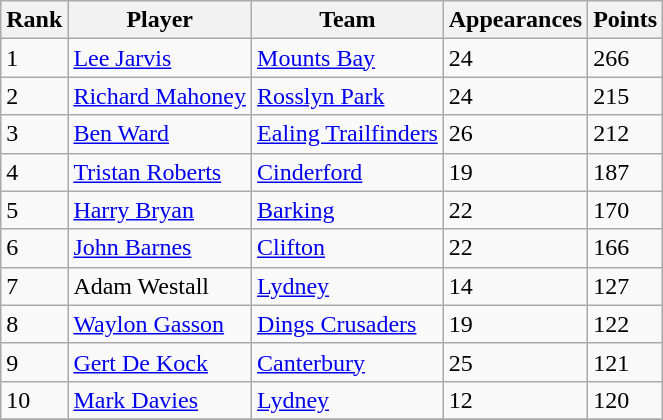<table class="wikitable">
<tr>
<th>Rank</th>
<th>Player</th>
<th>Team</th>
<th>Appearances</th>
<th>Points</th>
</tr>
<tr>
<td>1</td>
<td> <a href='#'>Lee Jarvis</a></td>
<td><a href='#'>Mounts Bay</a></td>
<td>24</td>
<td>266</td>
</tr>
<tr>
<td>2</td>
<td> <a href='#'>Richard Mahoney</a></td>
<td><a href='#'>Rosslyn Park</a></td>
<td>24</td>
<td>215</td>
</tr>
<tr>
<td>3</td>
<td> <a href='#'>Ben Ward</a></td>
<td><a href='#'>Ealing Trailfinders</a></td>
<td>26</td>
<td>212</td>
</tr>
<tr>
<td>4</td>
<td> <a href='#'>Tristan Roberts</a></td>
<td><a href='#'>Cinderford</a></td>
<td>19</td>
<td>187</td>
</tr>
<tr>
<td>5</td>
<td> <a href='#'>Harry Bryan</a></td>
<td><a href='#'>Barking</a></td>
<td>22</td>
<td>170</td>
</tr>
<tr>
<td>6</td>
<td> <a href='#'>John Barnes</a></td>
<td><a href='#'>Clifton</a></td>
<td>22</td>
<td>166</td>
</tr>
<tr>
<td>7</td>
<td> Adam Westall</td>
<td><a href='#'>Lydney</a></td>
<td>14</td>
<td>127</td>
</tr>
<tr>
<td>8</td>
<td> <a href='#'>Waylon Gasson</a></td>
<td><a href='#'>Dings Crusaders</a></td>
<td>19</td>
<td>122</td>
</tr>
<tr>
<td>9</td>
<td> <a href='#'>Gert De Kock</a></td>
<td><a href='#'>Canterbury</a></td>
<td>25</td>
<td>121</td>
</tr>
<tr>
<td>10</td>
<td> <a href='#'>Mark Davies</a></td>
<td><a href='#'>Lydney</a></td>
<td>12</td>
<td>120</td>
</tr>
<tr>
</tr>
</table>
